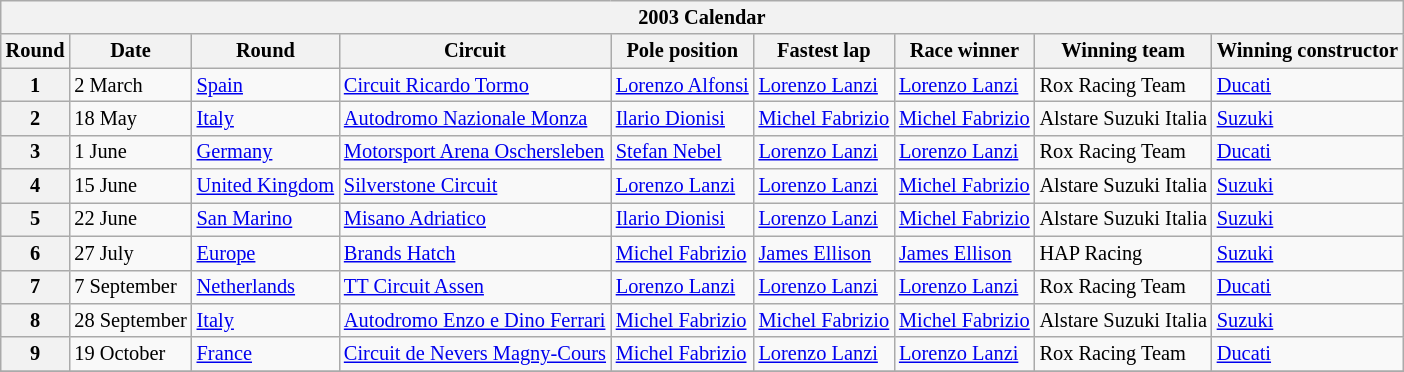<table class="wikitable" style="font-size: 85%; text-align: left">
<tr>
<th colspan=9>2003 Calendar</th>
</tr>
<tr>
<th>Round</th>
<th>Date</th>
<th>Round</th>
<th>Circuit</th>
<th>Pole position</th>
<th>Fastest lap</th>
<th>Race winner</th>
<th>Winning team</th>
<th>Winning constructor</th>
</tr>
<tr>
<th>1</th>
<td>2 March</td>
<td> <a href='#'>Spain</a></td>
<td><a href='#'>Circuit Ricardo Tormo</a></td>
<td> <a href='#'>Lorenzo Alfonsi</a></td>
<td> <a href='#'>Lorenzo Lanzi</a></td>
<td> <a href='#'>Lorenzo Lanzi</a></td>
<td>Rox Racing Team</td>
<td><a href='#'>Ducati</a></td>
</tr>
<tr>
<th>2</th>
<td>18 May</td>
<td> <a href='#'>Italy</a></td>
<td><a href='#'>Autodromo Nazionale Monza</a></td>
<td> <a href='#'>Ilario Dionisi</a></td>
<td> <a href='#'>Michel Fabrizio</a></td>
<td> <a href='#'>Michel Fabrizio</a></td>
<td>Alstare Suzuki Italia</td>
<td><a href='#'>Suzuki</a></td>
</tr>
<tr>
<th>3</th>
<td>1 June</td>
<td> <a href='#'>Germany</a></td>
<td><a href='#'>Motorsport Arena Oschersleben</a></td>
<td> <a href='#'>Stefan Nebel</a></td>
<td> <a href='#'>Lorenzo Lanzi</a></td>
<td> <a href='#'>Lorenzo Lanzi</a></td>
<td>Rox Racing Team</td>
<td><a href='#'>Ducati</a></td>
</tr>
<tr>
<th>4</th>
<td>15 June</td>
<td> <a href='#'>United Kingdom</a></td>
<td><a href='#'>Silverstone Circuit</a></td>
<td> <a href='#'>Lorenzo Lanzi</a></td>
<td> <a href='#'>Lorenzo Lanzi</a></td>
<td> <a href='#'>Michel Fabrizio</a></td>
<td>Alstare Suzuki Italia</td>
<td><a href='#'>Suzuki</a></td>
</tr>
<tr>
<th>5</th>
<td>22 June</td>
<td> <a href='#'>San Marino</a></td>
<td><a href='#'>Misano Adriatico</a></td>
<td> <a href='#'>Ilario Dionisi</a></td>
<td> <a href='#'>Lorenzo Lanzi</a></td>
<td> <a href='#'>Michel Fabrizio</a></td>
<td>Alstare Suzuki Italia</td>
<td><a href='#'>Suzuki</a></td>
</tr>
<tr>
<th>6</th>
<td>27 July</td>
<td> <a href='#'>Europe</a></td>
<td><a href='#'>Brands Hatch</a></td>
<td> <a href='#'>Michel Fabrizio</a></td>
<td> <a href='#'>James Ellison</a></td>
<td> <a href='#'>James Ellison</a></td>
<td>HAP Racing</td>
<td><a href='#'>Suzuki</a></td>
</tr>
<tr>
<th>7</th>
<td>7 September</td>
<td> <a href='#'>Netherlands</a></td>
<td><a href='#'>TT Circuit Assen</a></td>
<td> <a href='#'>Lorenzo Lanzi</a></td>
<td> <a href='#'>Lorenzo Lanzi</a></td>
<td> <a href='#'>Lorenzo Lanzi</a></td>
<td>Rox Racing Team</td>
<td><a href='#'>Ducati</a></td>
</tr>
<tr>
<th>8</th>
<td>28 September</td>
<td> <a href='#'>Italy</a></td>
<td><a href='#'>Autodromo Enzo e Dino Ferrari</a></td>
<td> <a href='#'>Michel Fabrizio</a></td>
<td> <a href='#'>Michel Fabrizio</a></td>
<td> <a href='#'>Michel Fabrizio</a></td>
<td>Alstare Suzuki Italia</td>
<td><a href='#'>Suzuki</a></td>
</tr>
<tr>
<th>9</th>
<td>19 October</td>
<td> <a href='#'>France</a></td>
<td><a href='#'>Circuit de Nevers Magny-Cours</a></td>
<td> <a href='#'>Michel Fabrizio</a></td>
<td> <a href='#'>Lorenzo Lanzi</a></td>
<td> <a href='#'>Lorenzo Lanzi</a></td>
<td>Rox Racing Team</td>
<td><a href='#'>Ducati</a></td>
</tr>
<tr>
</tr>
</table>
